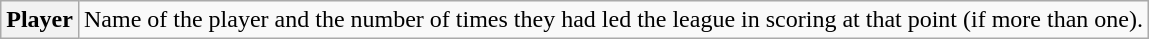<table class="wikitable plainrowheaders">
<tr>
<th scope="row"><strong>Player </strong></th>
<td>Name of the player and the number of times they had led the league in scoring at that point (if more than one).</td>
</tr>
</table>
